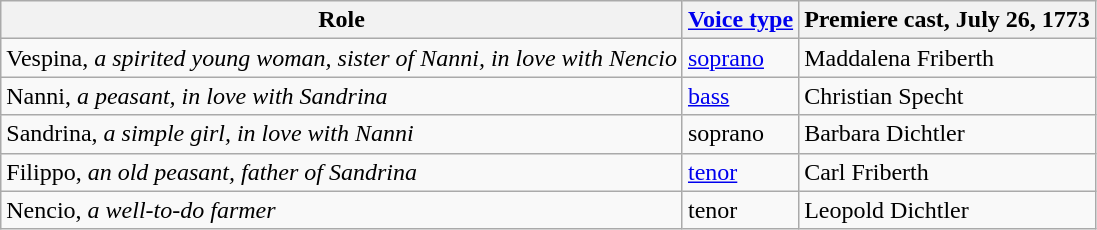<table class="wikitable">
<tr>
<th>Role</th>
<th><a href='#'>Voice type</a></th>
<th>Premiere cast, July 26, 1773</th>
</tr>
<tr>
<td>Vespina, <em>a spirited young woman, sister of Nanni, in love with Nencio</em></td>
<td><a href='#'>soprano</a></td>
<td>Maddalena Friberth</td>
</tr>
<tr>
<td>Nanni, <em>a peasant, in love with Sandrina</em></td>
<td><a href='#'>bass</a></td>
<td>Christian Specht</td>
</tr>
<tr>
<td>Sandrina, <em>a simple girl, in love with Nanni</em></td>
<td>soprano</td>
<td>Barbara Dichtler</td>
</tr>
<tr>
<td>Filippo, <em>an old peasant, father of Sandrina</em></td>
<td><a href='#'>tenor</a></td>
<td>Carl Friberth</td>
</tr>
<tr>
<td>Nencio, <em>a well-to-do farmer</em></td>
<td>tenor</td>
<td>Leopold Dichtler</td>
</tr>
</table>
